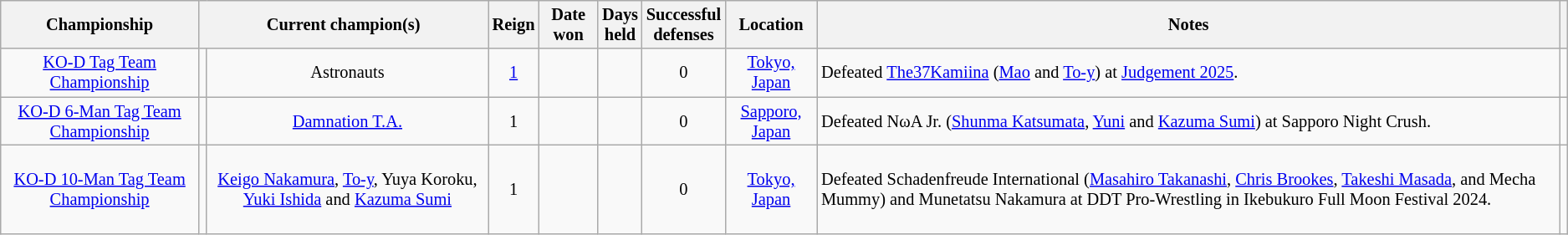<table class="wikitable" style="text-align:center; font-size:85%;">
<tr>
<th>Championship</th>
<th colspan="2">Current champion(s)</th>
<th>Reign</th>
<th>Date won</th>
<th>Days<br>held</th>
<th>Successful<br>defenses</th>
<th>Location</th>
<th>Notes</th>
<th class="unsortable"></th>
</tr>
<tr>
<td><a href='#'>KO-D Tag Team Championship</a></td>
<td><br></td>
<td>Astronauts<br></td>
<td><a href='#'>1</a></td>
<td></td>
<td></td>
<td>0</td>
<td><a href='#'>Tokyo, Japan</a></td>
<td align=left>Defeated <a href='#'>The37Kamiina</a> (<a href='#'>Mao</a> and <a href='#'>To-y</a>) at <a href='#'>Judgement 2025</a>.</td>
<td></td>
</tr>
<tr>
<td><a href='#'>KO-D 6-Man Tag Team Championship</a></td>
<td><br><br></td>
<td><a href='#'>Damnation T.A.</a><br></td>
<td>1<br></td>
<td></td>
<td></td>
<td>0</td>
<td><a href='#'>Sapporo, Japan</a></td>
<td align=left>Defeated NωA Jr. (<a href='#'>Shunma Katsumata</a>, <a href='#'>Yuni</a> and <a href='#'>Kazuma Sumi</a>) at Sapporo Night Crush.</td>
<td></td>
</tr>
<tr>
<td><a href='#'>KO-D 10-Man Tag Team Championship</a></td>
<td><br><br><br><br></td>
<td><a href='#'>Keigo Nakamura</a>, <a href='#'>To-y</a>, Yuya Koroku, <a href='#'>Yuki Ishida</a> and <a href='#'>Kazuma Sumi</a></td>
<td>1<br></td>
<td></td>
<td></td>
<td>0</td>
<td><a href='#'>Tokyo, Japan</a></td>
<td align=left>Defeated Schadenfreude International (<a href='#'>Masahiro Takanashi</a>, <a href='#'>Chris Brookes</a>, <a href='#'>Takeshi Masada</a>, and Mecha Mummy) and Munetatsu Nakamura at DDT Pro-Wrestling in Ikebukuro Full Moon Festival 2024.</td>
<td></td>
</tr>
</table>
